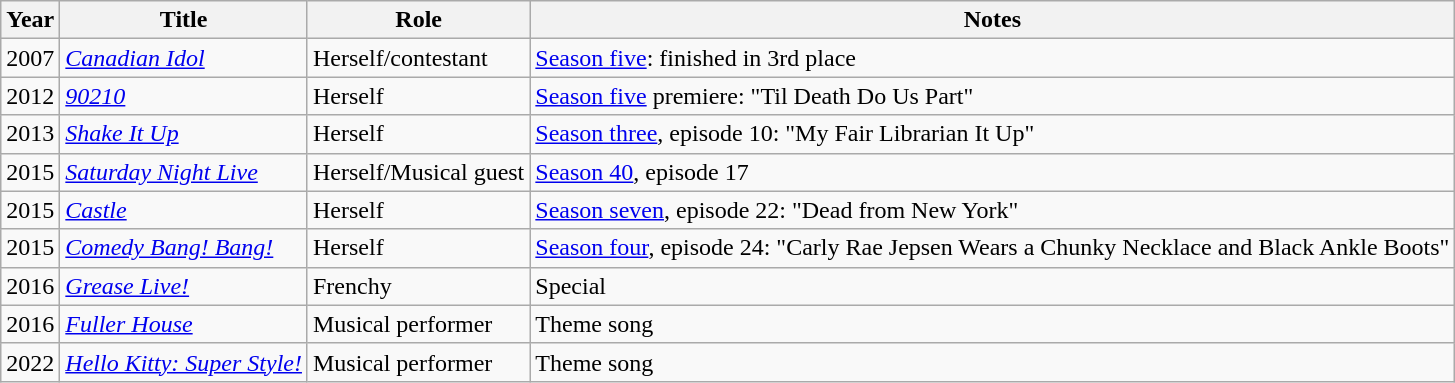<table class="wikitable sortable">
<tr>
<th>Year</th>
<th>Title</th>
<th>Role</th>
<th class="unsortable">Notes</th>
</tr>
<tr>
<td>2007</td>
<td><em><a href='#'>Canadian Idol</a></em></td>
<td>Herself/contestant</td>
<td><a href='#'>Season five</a>: finished in 3rd place</td>
</tr>
<tr>
<td>2012</td>
<td><em><a href='#'>90210</a></em></td>
<td>Herself</td>
<td><a href='#'>Season five</a> premiere: "Til Death Do Us Part"</td>
</tr>
<tr>
<td>2013</td>
<td><em><a href='#'>Shake It Up</a></em></td>
<td>Herself</td>
<td><a href='#'>Season three</a>, episode 10: "My Fair Librarian It Up"</td>
</tr>
<tr>
<td>2015</td>
<td><em><a href='#'>Saturday Night Live</a></em></td>
<td>Herself/Musical guest</td>
<td><a href='#'>Season 40</a>, episode 17</td>
</tr>
<tr>
<td>2015</td>
<td><em><a href='#'>Castle</a></em></td>
<td>Herself</td>
<td><a href='#'>Season seven</a>, episode 22: "Dead from New York"</td>
</tr>
<tr>
<td>2015</td>
<td><em><a href='#'>Comedy Bang! Bang!</a></em></td>
<td>Herself</td>
<td><a href='#'>Season four</a>, episode 24: "Carly Rae Jepsen Wears a Chunky Necklace and Black Ankle Boots"</td>
</tr>
<tr>
<td>2016</td>
<td><em><a href='#'>Grease Live!</a></em></td>
<td>Frenchy</td>
<td>Special</td>
</tr>
<tr>
<td>2016</td>
<td><em><a href='#'>Fuller House</a></em></td>
<td>Musical performer</td>
<td>Theme song</td>
</tr>
<tr>
<td>2022</td>
<td><em><a href='#'>Hello Kitty: Super Style!</a></em></td>
<td>Musical performer</td>
<td>Theme song</td>
</tr>
</table>
